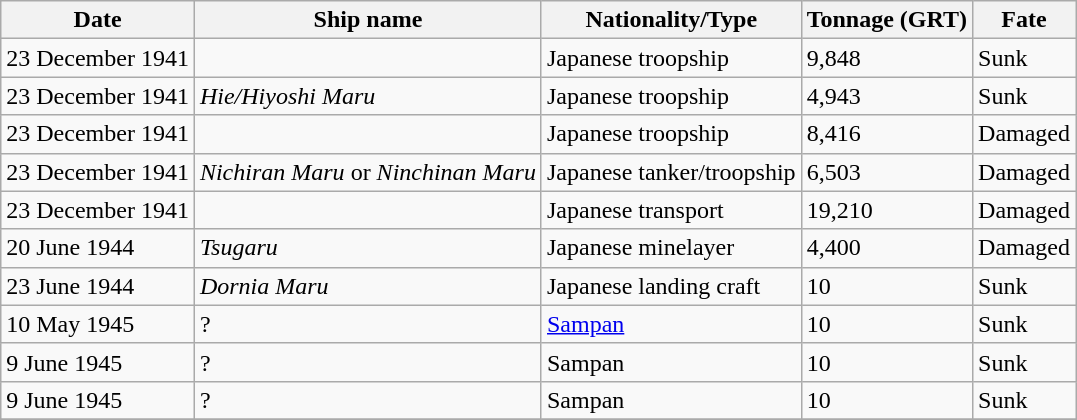<table class="wikitable">
<tr>
<th>Date</th>
<th>Ship name</th>
<th>Nationality/Type</th>
<th>Tonnage (GRT)</th>
<th>Fate</th>
</tr>
<tr>
<td>23 December 1941</td>
<td></td>
<td>Japanese troopship</td>
<td>9,848</td>
<td>Sunk</td>
</tr>
<tr>
<td>23 December 1941</td>
<td><em>Hie/Hiyoshi Maru</em></td>
<td>Japanese troopship</td>
<td>4,943</td>
<td>Sunk</td>
</tr>
<tr>
<td>23 December 1941</td>
<td></td>
<td>Japanese troopship</td>
<td>8,416</td>
<td>Damaged</td>
</tr>
<tr>
<td>23 December 1941</td>
<td><em>Nichiran Maru</em> or <em>Ninchinan Maru</em></td>
<td>Japanese tanker/troopship</td>
<td>6,503</td>
<td>Damaged</td>
</tr>
<tr>
<td>23 December 1941</td>
<td></td>
<td>Japanese transport</td>
<td>19,210</td>
<td>Damaged</td>
</tr>
<tr>
<td>20 June 1944</td>
<td><em>Tsugaru</em></td>
<td>Japanese minelayer</td>
<td>4,400</td>
<td>Damaged</td>
</tr>
<tr>
<td>23 June 1944</td>
<td><em>Dornia Maru</em></td>
<td>Japanese landing craft</td>
<td>10</td>
<td>Sunk</td>
</tr>
<tr>
<td>10 May 1945</td>
<td>?</td>
<td><a href='#'>Sampan</a></td>
<td>10</td>
<td>Sunk</td>
</tr>
<tr>
<td>9 June 1945</td>
<td>?</td>
<td>Sampan</td>
<td>10</td>
<td>Sunk</td>
</tr>
<tr>
<td>9 June 1945</td>
<td>?</td>
<td>Sampan</td>
<td>10</td>
<td>Sunk</td>
</tr>
<tr>
</tr>
</table>
